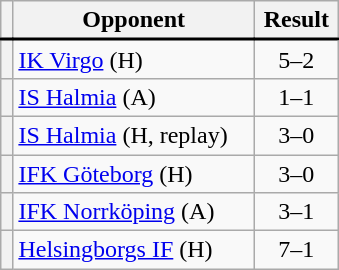<table class="wikitable plainrowheaders" style="text-align:center;margin-left:1em;float:right;clear:right;min-width:226px">
<tr>
<th scope="col"></th>
<th scope="col">Opponent</th>
<th scope="col">Result</th>
</tr>
<tr style="border-top:2px solid black">
<th scope="row" style="text-align:center"></th>
<td align="left"><a href='#'>IK Virgo</a> (H)</td>
<td>5–2</td>
</tr>
<tr>
<th scope="row" style="text-align:center"></th>
<td align="left"><a href='#'>IS Halmia</a> (A)</td>
<td>1–1</td>
</tr>
<tr>
<th scope="row" style="text-align:center"></th>
<td align="left"><a href='#'>IS Halmia</a> (H, replay)</td>
<td>3–0</td>
</tr>
<tr>
<th scope="row" style="text-align:center"></th>
<td align="left"><a href='#'>IFK Göteborg</a> (H)</td>
<td>3–0</td>
</tr>
<tr>
<th scope="row" style="text-align:center"></th>
<td align="left"><a href='#'>IFK Norrköping</a> (A)</td>
<td>3–1</td>
</tr>
<tr>
<th scope="row" style="text-align:center"></th>
<td align="left"><a href='#'>Helsingborgs IF</a> (H)</td>
<td>7–1</td>
</tr>
</table>
